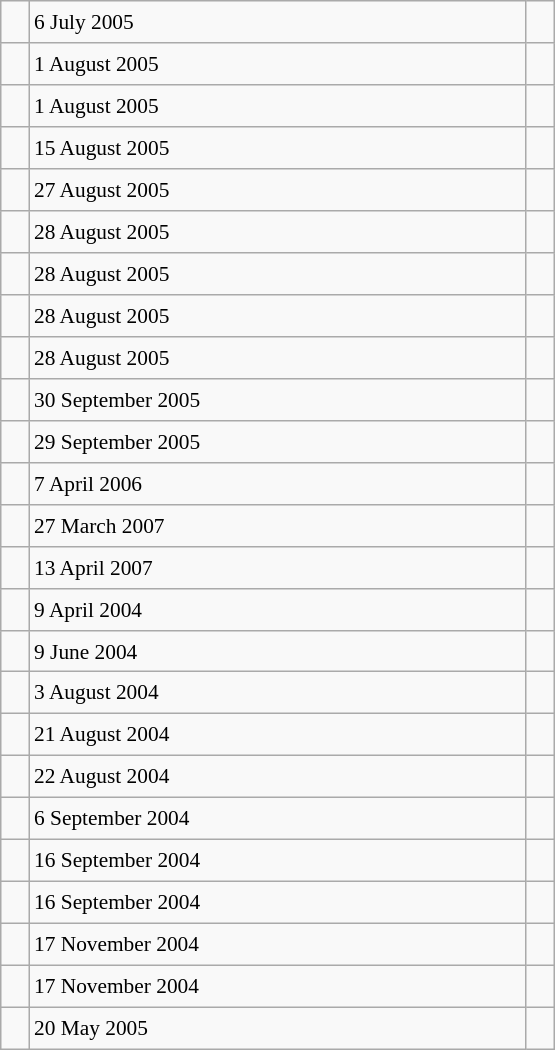<table class="wikitable" style="font-size: 89%; float: left; width: 26em; margin-right: 1em; height: 700px">
<tr>
<td></td>
<td>6 July 2005</td>
<td></td>
</tr>
<tr>
<td></td>
<td>1 August 2005</td>
<td></td>
</tr>
<tr>
<td></td>
<td>1 August 2005</td>
<td></td>
</tr>
<tr>
<td></td>
<td>15 August 2005</td>
<td></td>
</tr>
<tr>
<td></td>
<td>27 August 2005</td>
<td></td>
</tr>
<tr>
<td></td>
<td>28 August 2005</td>
<td></td>
</tr>
<tr>
<td></td>
<td>28 August 2005</td>
<td></td>
</tr>
<tr>
<td></td>
<td>28 August 2005</td>
<td></td>
</tr>
<tr>
<td></td>
<td>28 August 2005</td>
<td></td>
</tr>
<tr>
<td></td>
<td>30 September 2005</td>
<td></td>
</tr>
<tr>
<td></td>
<td>29 September 2005</td>
<td></td>
</tr>
<tr>
<td></td>
<td>7 April 2006</td>
<td></td>
</tr>
<tr>
<td></td>
<td>27 March 2007</td>
<td></td>
</tr>
<tr>
<td></td>
<td>13 April 2007</td>
<td></td>
</tr>
<tr>
<td></td>
<td>9 April 2004</td>
<td></td>
</tr>
<tr>
<td></td>
<td>9 June 2004</td>
<td></td>
</tr>
<tr>
<td></td>
<td>3 August 2004</td>
<td></td>
</tr>
<tr>
<td></td>
<td>21 August 2004</td>
<td></td>
</tr>
<tr>
<td></td>
<td>22 August 2004</td>
<td></td>
</tr>
<tr>
<td></td>
<td>6 September 2004</td>
<td></td>
</tr>
<tr>
<td></td>
<td>16 September 2004</td>
<td></td>
</tr>
<tr>
<td></td>
<td>16 September 2004</td>
<td></td>
</tr>
<tr>
<td></td>
<td>17 November 2004</td>
<td></td>
</tr>
<tr>
<td></td>
<td>17 November 2004</td>
<td></td>
</tr>
<tr>
<td></td>
<td>20 May 2005</td>
<td></td>
</tr>
</table>
